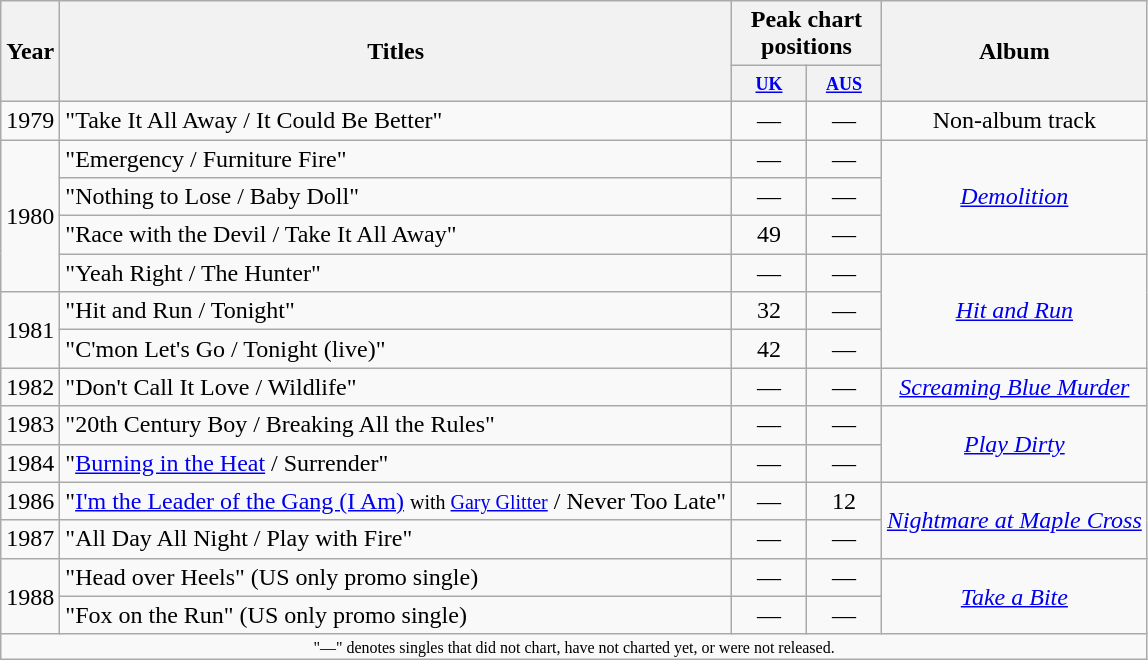<table class="wikitable">
<tr>
<th rowspan="2">Year</th>
<th rowspan="2">Titles</th>
<th colspan="2">Peak chart positions</th>
<th rowspan="2">Album</th>
</tr>
<tr>
<th style="width:3em;font-size:90%;"><small><a href='#'>UK</a></small><br></th>
<th style="width:3em;font-size:90%;"><small><a href='#'>AUS</a></small><br></th>
</tr>
<tr>
<td>1979</td>
<td>"Take It All Away / It Could Be Better"</td>
<td style="text-align:center;">—</td>
<td style="text-align:center;">—</td>
<td style="text-align:center;">Non-album track</td>
</tr>
<tr>
<td rowspan="4">1980</td>
<td>"Emergency / Furniture Fire"</td>
<td style="text-align:center;">—</td>
<td style="text-align:center;">—</td>
<td style="text-align:center;" rowspan="3"><em><a href='#'>Demolition</a></em></td>
</tr>
<tr>
<td>"Nothing to Lose / Baby Doll"</td>
<td style="text-align:center;">—</td>
<td style="text-align:center;">—</td>
</tr>
<tr>
<td>"Race with the Devil / Take It All Away"</td>
<td style="text-align:center;">49</td>
<td style="text-align:center;">—</td>
</tr>
<tr>
<td>"Yeah Right / The Hunter"</td>
<td style="text-align:center;">—</td>
<td style="text-align:center;">—</td>
<td style="text-align:center;" rowspan="3"><em><a href='#'>Hit and Run</a></em></td>
</tr>
<tr>
<td rowspan="2">1981</td>
<td>"Hit and Run / Tonight"</td>
<td style="text-align:center;">32</td>
<td style="text-align:center;">—</td>
</tr>
<tr>
<td>"C'mon Let's Go / Tonight (live)"</td>
<td style="text-align:center;">42</td>
<td style="text-align:center;">—</td>
</tr>
<tr>
<td>1982</td>
<td>"Don't Call It Love / Wildlife"</td>
<td style="text-align:center;">—</td>
<td style="text-align:center;">—</td>
<td style="text-align:center;"><em><a href='#'>Screaming Blue Murder</a></em></td>
</tr>
<tr>
<td>1983</td>
<td>"20th Century Boy / Breaking All the Rules"</td>
<td style="text-align:center;">—</td>
<td style="text-align:center;">—</td>
<td style="text-align:center;" rowspan="2"><em><a href='#'>Play Dirty</a></em></td>
</tr>
<tr>
<td>1984</td>
<td>"<a href='#'>Burning in the Heat</a> / Surrender"</td>
<td style="text-align:center;">—</td>
<td style="text-align:center;">—</td>
</tr>
<tr>
<td>1986</td>
<td>"<a href='#'>I'm the Leader of the Gang (I Am)</a> <small>with <a href='#'>Gary Glitter</a></small> / Never Too Late"</td>
<td style="text-align:center;">—</td>
<td style="text-align:center;">12</td>
<td style="text-align:center;" rowspan="2"><em><a href='#'>Nightmare at Maple Cross</a></em></td>
</tr>
<tr>
<td>1987</td>
<td>"All Day All Night / Play with Fire"</td>
<td style="text-align:center;">—</td>
<td style="text-align:center;">—</td>
</tr>
<tr>
<td rowspan="2">1988</td>
<td>"Head over Heels" (US only promo single)</td>
<td style="text-align:center;">—</td>
<td style="text-align:center;">—</td>
<td style="text-align:center;" rowspan="2"><em><a href='#'>Take a Bite</a></em></td>
</tr>
<tr>
<td>"Fox on the Run" (US only promo single)</td>
<td style="text-align:center;">—</td>
<td style="text-align:center;">—</td>
</tr>
<tr>
<td colspan="13" style="text-align:center; font-size:8pt;">"—" denotes singles that did not chart, have not charted yet, or were not released.</td>
</tr>
</table>
